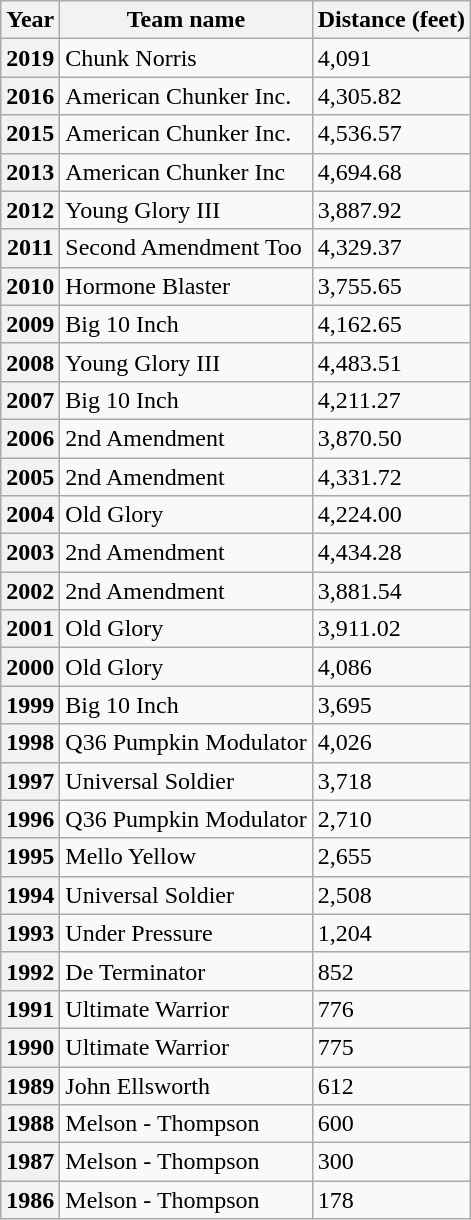<table class="wikitable sortable">
<tr>
<th scope="col">Year</th>
<th scope="col">Team name</th>
<th scope="col">Distance (feet)</th>
</tr>
<tr>
<th scope="row">2019</th>
<td>Chunk Norris</td>
<td>4,091</td>
</tr>
<tr>
<th scope="row">2016</th>
<td>American Chunker Inc.</td>
<td>4,305.82</td>
</tr>
<tr>
<th scope="row">2015</th>
<td>American Chunker Inc.</td>
<td>4,536.57</td>
</tr>
<tr>
<th scope="row">2013</th>
<td>American Chunker Inc</td>
<td>4,694.68</td>
</tr>
<tr>
<th scope="row">2012</th>
<td>Young Glory III</td>
<td>3,887.92</td>
</tr>
<tr>
<th scope="row">2011</th>
<td>Second Amendment Too</td>
<td>4,329.37</td>
</tr>
<tr>
<th scope="row">2010</th>
<td>Hormone Blaster</td>
<td>3,755.65</td>
</tr>
<tr>
<th scope="row">2009</th>
<td>Big 10 Inch</td>
<td>4,162.65</td>
</tr>
<tr>
<th scope="row">2008</th>
<td>Young Glory III</td>
<td>4,483.51</td>
</tr>
<tr>
<th scope="row">2007</th>
<td>Big 10 Inch</td>
<td>4,211.27</td>
</tr>
<tr>
<th scope="row">2006</th>
<td>2nd Amendment</td>
<td>3,870.50</td>
</tr>
<tr>
<th scope="row">2005</th>
<td>2nd Amendment</td>
<td>4,331.72</td>
</tr>
<tr>
<th scope="row">2004</th>
<td>Old Glory</td>
<td>4,224.00</td>
</tr>
<tr>
<th scope="row">2003</th>
<td>2nd Amendment</td>
<td>4,434.28</td>
</tr>
<tr>
<th scope="row">2002</th>
<td>2nd Amendment</td>
<td>3,881.54</td>
</tr>
<tr>
<th scope="row">2001</th>
<td>Old Glory</td>
<td>3,911.02</td>
</tr>
<tr>
<th scope="row">2000</th>
<td>Old Glory</td>
<td>4,086</td>
</tr>
<tr>
<th scope="row">1999</th>
<td>Big 10 Inch</td>
<td>3,695</td>
</tr>
<tr>
<th scope="row">1998</th>
<td>Q36 Pumpkin Modulator</td>
<td>4,026</td>
</tr>
<tr>
<th scope="row">1997</th>
<td>Universal Soldier</td>
<td>3,718</td>
</tr>
<tr>
<th scope="row">1996</th>
<td>Q36 Pumpkin Modulator</td>
<td>2,710</td>
</tr>
<tr>
<th scope="row">1995</th>
<td>Mello Yellow</td>
<td>2,655</td>
</tr>
<tr>
<th scope="row">1994</th>
<td>Universal Soldier</td>
<td>2,508</td>
</tr>
<tr>
<th scope="row">1993</th>
<td>Under Pressure</td>
<td>1,204</td>
</tr>
<tr>
<th scope="row">1992</th>
<td>De Terminator</td>
<td>852</td>
</tr>
<tr>
<th scope="row">1991</th>
<td>Ultimate Warrior</td>
<td>776</td>
</tr>
<tr>
<th scope="row">1990</th>
<td>Ultimate Warrior</td>
<td>775</td>
</tr>
<tr>
<th scope="row">1989</th>
<td>John Ellsworth</td>
<td>612</td>
</tr>
<tr>
<th scope="row">1988</th>
<td>Melson - Thompson</td>
<td>600</td>
</tr>
<tr>
<th scope="row">1987</th>
<td>Melson - Thompson</td>
<td>300</td>
</tr>
<tr>
<th scope="row">1986</th>
<td>Melson - Thompson</td>
<td>178</td>
</tr>
</table>
